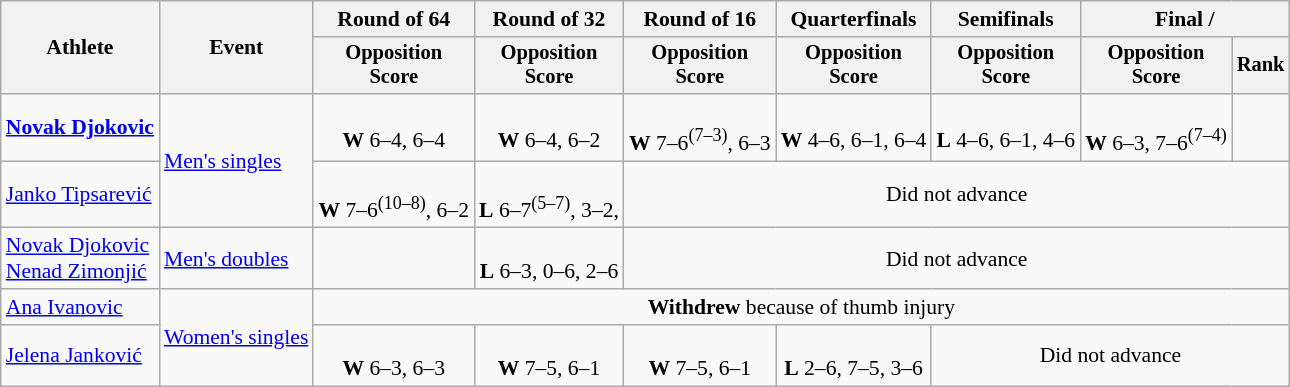<table class=wikitable style="font-size:90%">
<tr>
<th rowspan="2">Athlete</th>
<th rowspan="2">Event</th>
<th>Round of 64</th>
<th>Round of 32</th>
<th>Round of 16</th>
<th>Quarterfinals</th>
<th>Semifinals</th>
<th colspan=2>Final / </th>
</tr>
<tr style="font-size:95%">
<th>Opposition<br>Score</th>
<th>Opposition<br>Score</th>
<th>Opposition<br>Score</th>
<th>Opposition<br>Score</th>
<th>Opposition<br>Score</th>
<th>Opposition<br>Score</th>
<th>Rank</th>
</tr>
<tr align=center>
<td align=left><strong><a href='#'>Novak Djokovic</a></strong></td>
<td align=left rowspan=2><a href='#'>Men's singles</a></td>
<td><br><strong>W</strong> 6–4, 6–4</td>
<td><br><strong>W</strong> 6–4, 6–2</td>
<td><br><strong>W</strong> 7–6<sup>(7–3)</sup>, 6–3</td>
<td><br><strong>W</strong> 4–6, 6–1, 6–4</td>
<td><br><strong>L</strong> 4–6, 6–1, 4–6</td>
<td><br><strong>W</strong> 6–3, 7–6<sup>(7–4)</sup></td>
<td></td>
</tr>
<tr align=center>
<td align=left><a href='#'>Janko Tipsarević</a></td>
<td><br><strong>W</strong> 7–6<sup>(10–8)</sup>, 6–2</td>
<td><br><strong>L</strong> 6–7<sup>(5–7)</sup>, 3–2, </td>
<td colspan=5>Did not advance</td>
</tr>
<tr align=center>
<td align=left><a href='#'>Novak Djokovic</a><br><a href='#'>Nenad Zimonjić</a></td>
<td align=left><a href='#'>Men's doubles</a></td>
<td></td>
<td><br><strong>L</strong> 6–3, 0–6, 2–6</td>
<td colspan=5>Did not advance</td>
</tr>
<tr align=center>
<td align=left><a href='#'>Ana Ivanovic</a></td>
<td align=left rowspan=2><a href='#'>Women's singles</a></td>
<td colspan=7><strong>Withdrew</strong> because of thumb injury</td>
</tr>
<tr align=center>
<td align=left><a href='#'>Jelena Janković</a></td>
<td><br><strong>W</strong> 6–3, 6–3</td>
<td><br><strong>W</strong> 7–5, 6–1</td>
<td><br><strong>W</strong> 7–5, 6–1</td>
<td><br><strong>L</strong> 2–6, 7–5, 3–6</td>
<td colspan=3>Did not advance</td>
</tr>
</table>
